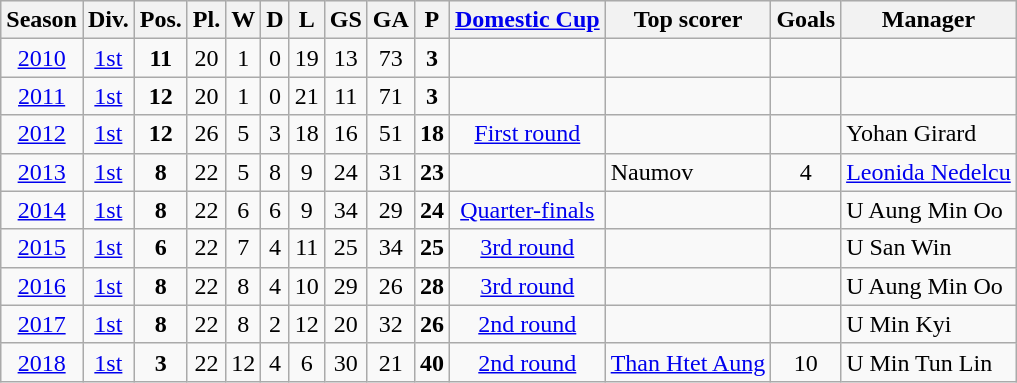<table class="wikitable">
<tr style="background:#efefef;">
<th>Season</th>
<th>Div.</th>
<th>Pos.</th>
<th>Pl.</th>
<th>W</th>
<th>D</th>
<th>L</th>
<th>GS</th>
<th>GA</th>
<th>P</th>
<th><a href='#'>Domestic Cup</a></th>
<th>Top scorer</th>
<th>Goals</th>
<th>Manager</th>
</tr>
<tr>
<td align=center><a href='#'>2010</a></td>
<td align=center><a href='#'>1st</a></td>
<td align=center><strong>11</strong></td>
<td align=center>20</td>
<td align=center>1</td>
<td align=center>0</td>
<td align=center>19</td>
<td align=center>13</td>
<td align=center>73</td>
<td align=center><strong>3</strong></td>
<td align=center></td>
<td align=left></td>
<td align=center></td>
<td align=left></td>
</tr>
<tr>
<td align=center><a href='#'>2011</a></td>
<td align=center><a href='#'>1st</a></td>
<td align=center><strong>12</strong></td>
<td align=center>20</td>
<td align=center>1</td>
<td align=center>0</td>
<td align=center>21</td>
<td align=center>11</td>
<td align=center>71</td>
<td align=center><strong>3</strong></td>
<td align=center></td>
<td align=left></td>
<td align=center></td>
<td align=left></td>
</tr>
<tr>
<td align=center><a href='#'>2012</a></td>
<td align=center><a href='#'>1st</a></td>
<td align=center><strong>12</strong></td>
<td align=center>26</td>
<td align=center>5</td>
<td align=center>3</td>
<td align=center>18</td>
<td align=center>16</td>
<td align=center>51</td>
<td align=center><strong>18</strong></td>
<td align=center><a href='#'>First round</a></td>
<td align=left></td>
<td align=center></td>
<td align=left> Yohan Girard</td>
</tr>
<tr>
<td align=center><a href='#'>2013</a></td>
<td align=center><a href='#'>1st</a></td>
<td align=center><strong>8</strong></td>
<td align=center>22</td>
<td align=center>5</td>
<td align=center>8</td>
<td align=center>9</td>
<td align=center>24</td>
<td align=center>31</td>
<td align=center><strong>23</strong></td>
<td align=center></td>
<td align=left>Naumov</td>
<td align=center>4</td>
<td align=left> <a href='#'>Leonida Nedelcu</a></td>
</tr>
<tr>
<td align=center><a href='#'>2014</a></td>
<td align=center><a href='#'>1st</a></td>
<td align=center><strong>8</strong></td>
<td align=center>22</td>
<td align=center>6</td>
<td align=center>6</td>
<td align=center>9</td>
<td align=center>34</td>
<td align=center>29</td>
<td align=center><strong>24</strong></td>
<td align=center><a href='#'>Quarter-finals</a></td>
<td align=left></td>
<td align=center></td>
<td align=left> U Aung Min Oo</td>
</tr>
<tr>
<td align=center><a href='#'>2015</a></td>
<td align=center><a href='#'>1st</a></td>
<td align=center><strong>6</strong></td>
<td align=center>22</td>
<td align=center>7</td>
<td align=center>4</td>
<td align=center>11</td>
<td align=center>25</td>
<td align=center>34</td>
<td align=center><strong>25</strong></td>
<td align=center><a href='#'>3rd round</a></td>
<td align=left></td>
<td align=center></td>
<td align=left> U San Win</td>
</tr>
<tr>
<td align=center><a href='#'>2016</a></td>
<td align=center><a href='#'>1st</a></td>
<td align=center><strong>8</strong></td>
<td align=center>22</td>
<td align=center>8</td>
<td align=center>4</td>
<td align=center>10</td>
<td align=center>29</td>
<td align=center>26</td>
<td align=center><strong>28</strong></td>
<td align=center><a href='#'>3rd round</a></td>
<td align=left></td>
<td align=center></td>
<td align=left> U Aung Min Oo</td>
</tr>
<tr>
<td align=center><a href='#'>2017</a></td>
<td align=center><a href='#'>1st</a></td>
<td align=center><strong>8</strong></td>
<td align=center>22</td>
<td align=center>8</td>
<td align=center>2</td>
<td align=center>12</td>
<td align=center>20</td>
<td align=center>32</td>
<td align=center><strong>26</strong></td>
<td align=center><a href='#'>2nd round</a></td>
<td align=left></td>
<td align=center></td>
<td align=left> U Min Kyi</td>
</tr>
<tr>
<td align=center><a href='#'>2018</a></td>
<td align=center><a href='#'>1st</a></td>
<td align=center><strong>3</strong></td>
<td align=center>22</td>
<td align=center>12</td>
<td align=center>4</td>
<td align=center>6</td>
<td align=center>30</td>
<td align=center>21</td>
<td align=center><strong>40</strong></td>
<td align=center><a href='#'>2nd round</a></td>
<td align=left><a href='#'>Than Htet Aung</a></td>
<td align=center>10</td>
<td align=left> U Min Tun Lin</td>
</tr>
</table>
